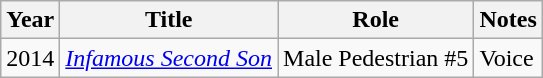<table class="wikitable unsortable">
<tr>
<th>Year</th>
<th>Title</th>
<th>Role</th>
<th>Notes</th>
</tr>
<tr>
<td>2014</td>
<td><em><a href='#'>Infamous Second Son</a></em></td>
<td>Male Pedestrian #5</td>
<td>Voice</td>
</tr>
</table>
